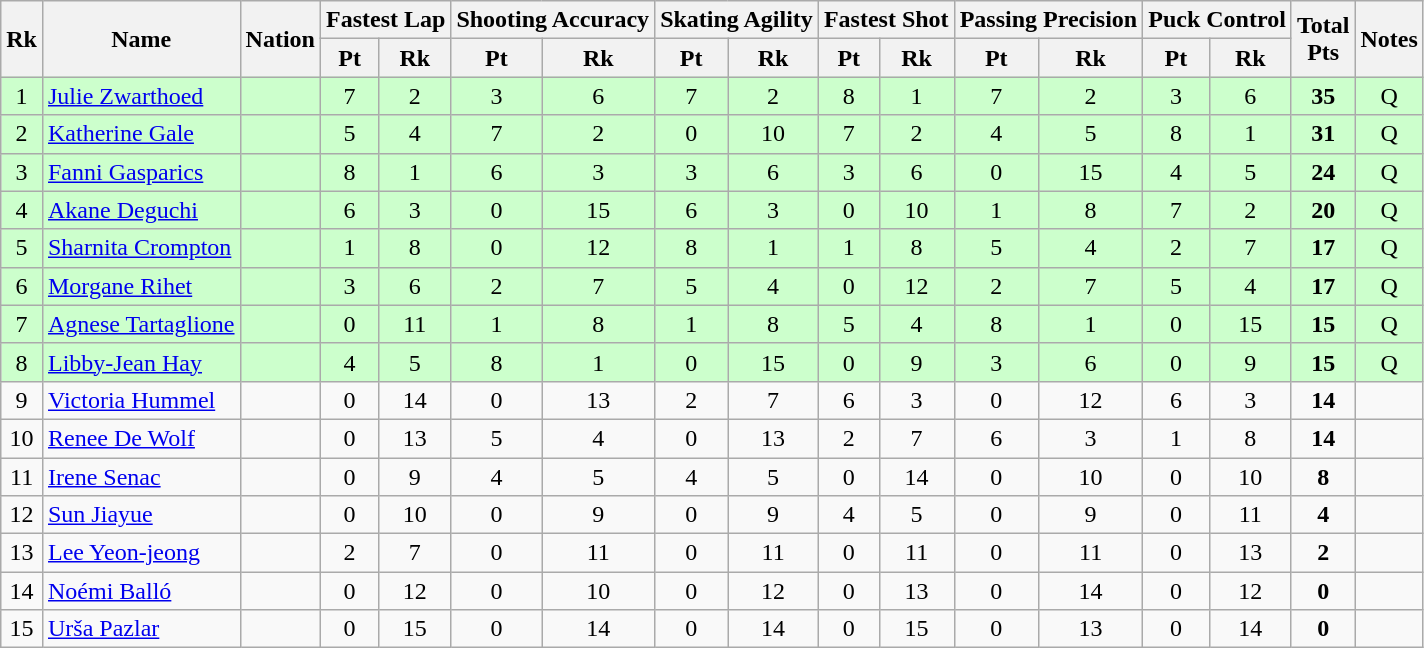<table class="wikitable sortable" style="text-align:center">
<tr>
<th rowspan=2>Rk</th>
<th rowspan=2>Name</th>
<th rowspan=2>Nation</th>
<th colspan=2>Fastest Lap</th>
<th colspan=2>Shooting Accuracy</th>
<th colspan=2>Skating Agility</th>
<th colspan=2>Fastest Shot</th>
<th colspan=2>Passing Precision</th>
<th colspan=2>Puck Control</th>
<th rowspan=2>Total<br>Pts</th>
<th rowspan=2>Notes</th>
</tr>
<tr>
<th>Pt</th>
<th>Rk</th>
<th>Pt</th>
<th>Rk</th>
<th>Pt</th>
<th>Rk</th>
<th>Pt</th>
<th>Rk</th>
<th>Pt</th>
<th>Rk</th>
<th>Pt</th>
<th>Rk</th>
</tr>
<tr bgcolor=ccffcc>
<td>1</td>
<td align=left><a href='#'>Julie Zwarthoed</a></td>
<td align=left></td>
<td>7</td>
<td>2</td>
<td>3</td>
<td>6</td>
<td>7</td>
<td>2</td>
<td>8</td>
<td>1</td>
<td>7</td>
<td>2</td>
<td>3</td>
<td>6</td>
<td><strong>35</strong></td>
<td>Q</td>
</tr>
<tr bgcolor=ccffcc>
<td>2</td>
<td align=left><a href='#'>Katherine Gale</a></td>
<td align=left></td>
<td>5</td>
<td>4</td>
<td>7</td>
<td>2</td>
<td>0</td>
<td>10</td>
<td>7</td>
<td>2</td>
<td>4</td>
<td>5</td>
<td>8</td>
<td>1</td>
<td><strong>31</strong></td>
<td>Q</td>
</tr>
<tr bgcolor=ccffcc>
<td>3</td>
<td align=left><a href='#'>Fanni Gasparics</a></td>
<td align=left></td>
<td>8</td>
<td>1</td>
<td>6</td>
<td>3</td>
<td>3</td>
<td>6</td>
<td>3</td>
<td>6</td>
<td>0</td>
<td>15</td>
<td>4</td>
<td>5</td>
<td><strong>24</strong></td>
<td>Q</td>
</tr>
<tr bgcolor=ccffcc>
<td>4</td>
<td align=left><a href='#'>Akane Deguchi</a></td>
<td align=left></td>
<td>6</td>
<td>3</td>
<td>0</td>
<td>15</td>
<td>6</td>
<td>3</td>
<td>0</td>
<td>10</td>
<td>1</td>
<td>8</td>
<td>7</td>
<td>2</td>
<td><strong>20</strong></td>
<td>Q</td>
</tr>
<tr bgcolor=ccffcc>
<td>5</td>
<td align=left><a href='#'>Sharnita Crompton</a></td>
<td align=left></td>
<td>1</td>
<td>8</td>
<td>0</td>
<td>12</td>
<td>8</td>
<td>1</td>
<td>1</td>
<td>8</td>
<td>5</td>
<td>4</td>
<td>2</td>
<td>7</td>
<td><strong>17</strong></td>
<td>Q</td>
</tr>
<tr bgcolor=ccffcc>
<td>6</td>
<td align=left><a href='#'>Morgane Rihet</a></td>
<td align=left></td>
<td>3</td>
<td>6</td>
<td>2</td>
<td>7</td>
<td>5</td>
<td>4</td>
<td>0</td>
<td>12</td>
<td>2</td>
<td>7</td>
<td>5</td>
<td>4</td>
<td><strong>17</strong></td>
<td>Q</td>
</tr>
<tr bgcolor=ccffcc>
<td>7</td>
<td align=left><a href='#'>Agnese Tartaglione</a></td>
<td align=left></td>
<td>0</td>
<td>11</td>
<td>1</td>
<td>8</td>
<td>1</td>
<td>8</td>
<td>5</td>
<td>4</td>
<td>8</td>
<td>1</td>
<td>0</td>
<td>15</td>
<td><strong>15</strong></td>
<td>Q</td>
</tr>
<tr bgcolor=ccffcc>
<td>8</td>
<td align=left><a href='#'>Libby-Jean Hay</a></td>
<td align=left></td>
<td>4</td>
<td>5</td>
<td>8</td>
<td>1</td>
<td>0</td>
<td>15</td>
<td>0</td>
<td>9</td>
<td>3</td>
<td>6</td>
<td>0</td>
<td>9</td>
<td><strong>15</strong></td>
<td>Q</td>
</tr>
<tr>
<td>9</td>
<td align=left><a href='#'>Victoria Hummel</a></td>
<td align=left></td>
<td>0</td>
<td>14</td>
<td>0</td>
<td>13</td>
<td>2</td>
<td>7</td>
<td>6</td>
<td>3</td>
<td>0</td>
<td>12</td>
<td>6</td>
<td>3</td>
<td><strong>14</strong></td>
<td></td>
</tr>
<tr>
<td>10</td>
<td align=left><a href='#'>Renee De Wolf</a></td>
<td align=left></td>
<td>0</td>
<td>13</td>
<td>5</td>
<td>4</td>
<td>0</td>
<td>13</td>
<td>2</td>
<td>7</td>
<td>6</td>
<td>3</td>
<td>1</td>
<td>8</td>
<td><strong>14</strong></td>
<td></td>
</tr>
<tr>
<td>11</td>
<td align=left><a href='#'>Irene Senac</a></td>
<td align=left></td>
<td>0</td>
<td>9</td>
<td>4</td>
<td>5</td>
<td>4</td>
<td>5</td>
<td>0</td>
<td>14</td>
<td>0</td>
<td>10</td>
<td>0</td>
<td>10</td>
<td><strong>8</strong></td>
<td></td>
</tr>
<tr>
<td>12</td>
<td align=left><a href='#'>Sun Jiayue</a></td>
<td align=left></td>
<td>0</td>
<td>10</td>
<td>0</td>
<td>9</td>
<td>0</td>
<td>9</td>
<td>4</td>
<td>5</td>
<td>0</td>
<td>9</td>
<td>0</td>
<td>11</td>
<td><strong>4</strong></td>
<td></td>
</tr>
<tr>
<td>13</td>
<td align=left><a href='#'>Lee Yeon-jeong</a></td>
<td align=left></td>
<td>2</td>
<td>7</td>
<td>0</td>
<td>11</td>
<td>0</td>
<td>11</td>
<td>0</td>
<td>11</td>
<td>0</td>
<td>11</td>
<td>0</td>
<td>13</td>
<td><strong>2</strong></td>
<td></td>
</tr>
<tr>
<td>14</td>
<td align=left><a href='#'>Noémi Balló</a></td>
<td align=left></td>
<td>0</td>
<td>12</td>
<td>0</td>
<td>10</td>
<td>0</td>
<td>12</td>
<td>0</td>
<td>13</td>
<td>0</td>
<td>14</td>
<td>0</td>
<td>12</td>
<td><strong>0</strong></td>
<td></td>
</tr>
<tr>
<td>15</td>
<td align=left><a href='#'>Urša Pazlar</a></td>
<td align=left></td>
<td>0</td>
<td>15</td>
<td>0</td>
<td>14</td>
<td>0</td>
<td>14</td>
<td>0</td>
<td>15</td>
<td>0</td>
<td>13</td>
<td>0</td>
<td>14</td>
<td><strong>0</strong></td>
<td></td>
</tr>
</table>
